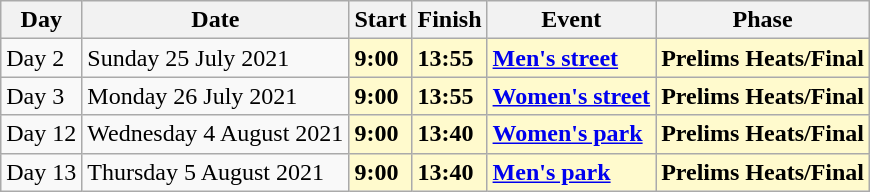<table class=wikitable>
<tr>
<th>Day</th>
<th>Date</th>
<th>Start</th>
<th>Finish</th>
<th>Event</th>
<th>Phase</th>
</tr>
<tr>
<td>Day 2</td>
<td>Sunday 25 July 2021</td>
<td style=background:lemonchiffon><strong>9:00</strong></td>
<td style=background:lemonchiffon><strong>13:55</strong></td>
<td style=background:lemonchiffon><strong><a href='#'>Men's street</a></strong></td>
<td style=background:lemonchiffon><strong>Prelims Heats/Final</strong></td>
</tr>
<tr>
<td>Day 3</td>
<td>Monday 26 July 2021</td>
<td style=background:lemonchiffon><strong>9:00</strong></td>
<td style=background:lemonchiffon><strong>13:55</strong></td>
<td style=background:lemonchiffon><strong><a href='#'>Women's street</a></strong></td>
<td style=background:lemonchiffon><strong>Prelims Heats/Final</strong></td>
</tr>
<tr>
<td>Day 12</td>
<td>Wednesday 4 August 2021</td>
<td style=background:lemonchiffon><strong>9:00</strong></td>
<td style=background:lemonchiffon><strong>13:40</strong></td>
<td style=background:lemonchiffon><strong><a href='#'>Women's park</a></strong></td>
<td style=background:lemonchiffon><strong>Prelims Heats/Final</strong></td>
</tr>
<tr>
<td>Day 13</td>
<td>Thursday 5 August 2021</td>
<td style=background:lemonchiffon><strong>9:00</strong></td>
<td style=background:lemonchiffon><strong>13:40</strong></td>
<td style=background:lemonchiffon><strong><a href='#'>Men's park</a></strong></td>
<td style=background:lemonchiffon><strong>Prelims Heats/Final</strong></td>
</tr>
</table>
